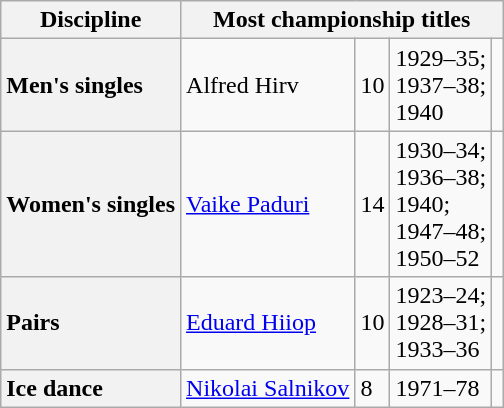<table class="wikitable unsortable" style="text-align:left">
<tr>
<th scope="col">Discipline</th>
<th colspan="4" scope="col">Most championship titles</th>
</tr>
<tr>
<th scope="row" style="text-align:left">Men's singles</th>
<td>Alfred Hirv</td>
<td>10</td>
<td>1929–35;<br>1937–38;<br>1940</td>
<td></td>
</tr>
<tr>
<th scope="row" style="text-align:left">Women's singles</th>
<td><a href='#'>Vaike Paduri</a></td>
<td>14</td>
<td>1930–34;<br>1936–38;<br>1940;<br>1947–48;<br>1950–52</td>
<td></td>
</tr>
<tr>
<th scope="row" style="text-align:left">Pairs</th>
<td><a href='#'>Eduard Hiiop</a></td>
<td>10</td>
<td>1923–24;<br>1928–31;<br>1933–36</td>
<td></td>
</tr>
<tr>
<th scope="row" style="text-align:left">Ice dance</th>
<td><a href='#'>Nikolai Salnikov</a></td>
<td>8</td>
<td>1971–78</td>
<td></td>
</tr>
</table>
